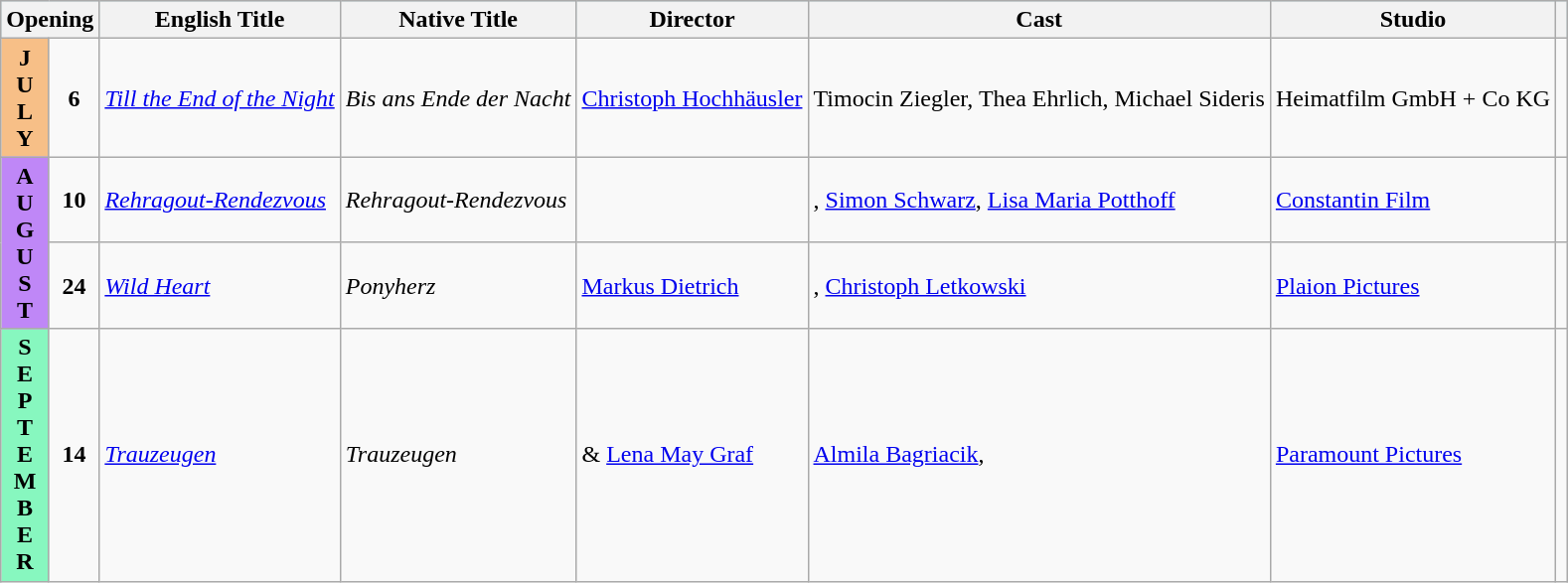<table class="wikitable sortable">
<tr style="background:#b0e0e6; text-align:center;">
<th colspan="2">Opening</th>
<th>English Title</th>
<th>Native Title</th>
<th>Director</th>
<th>Cast</th>
<th>Studio</th>
<th></th>
</tr>
<tr>
<th rowspan="1" style="text-align:center; background:#f7bf87; ">J<br>U<br>L<br>Y</th>
<td rowspan="1" style="text-align:center"><strong>6</strong></td>
<td><em><a href='#'>Till the End of the Night</a></em></td>
<td><em>Bis ans Ende der Nacht</em></td>
<td><a href='#'>Christoph Hochhäusler</a></td>
<td>Timocin Ziegler, Thea Ehrlich, Michael Sideris</td>
<td>Heimatfilm GmbH + Co KG</td>
<td></td>
</tr>
<tr>
<th rowspan="2" style="text-align:center; background:#bf87f7; ">A<br>U<br>G<br>U<br>S<br>T</th>
<td rowspan="1" style="text-align:center;"><strong>10</strong></td>
<td><em><a href='#'>Rehragout-Rendezvous</a></em></td>
<td><em>Rehragout-Rendezvous</em></td>
<td></td>
<td>, <a href='#'>Simon Schwarz</a>, <a href='#'>Lisa Maria Potthoff</a></td>
<td><a href='#'>Constantin Film</a></td>
<td></td>
</tr>
<tr>
<td rowspan="1" style="text-align:center;"><strong>24</strong></td>
<td><em><a href='#'>Wild Heart</a></em></td>
<td><em>Ponyherz</em></td>
<td><a href='#'>Markus Dietrich</a></td>
<td>, <a href='#'>Christoph Letkowski</a></td>
<td><a href='#'>Plaion Pictures</a></td>
<td></td>
</tr>
<tr>
<th rowspan="1" style="text-align:center; background:#87f7bf; ">S<br>E<br>P<br>T<br>E<br>M<br>B<br>E<br>R</th>
<td rowspan="1" style="text-align:center;"><strong>14</strong></td>
<td><em><a href='#'>Trauzeugen</a></em></td>
<td><em>Trauzeugen</em></td>
<td> & <a href='#'>Lena May Graf</a></td>
<td><a href='#'>Almila Bagriacik</a>, </td>
<td><a href='#'>Paramount Pictures</a></td>
<td></td>
</tr>
</table>
